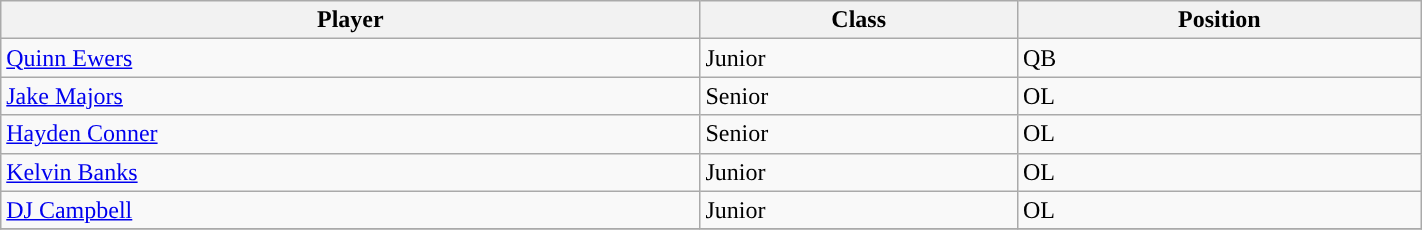<table class="wikitable" style="width:75%;">
<tr>
<th style="text-align:center; ">Player</th>
<th style="text-align:center; ">Class</th>
<th style="text-align:center; ">Position</th>
</tr>
<tr>
<td><a href='#'>Quinn Ewers</a></td>
<td>Junior</td>
<td>QB</td>
</tr>
<tr>
<td><a href='#'>Jake Majors</a></td>
<td>Senior</td>
<td>OL</td>
</tr>
<tr>
<td><a href='#'>Hayden Conner</a></td>
<td>Senior</td>
<td>OL</td>
</tr>
<tr>
<td><a href='#'>Kelvin Banks</a></td>
<td>Junior</td>
<td>OL</td>
</tr>
<tr>
<td><a href='#'>DJ Campbell</a></td>
<td>Junior</td>
<td>OL</td>
</tr>
<tr>
</tr>
</table>
